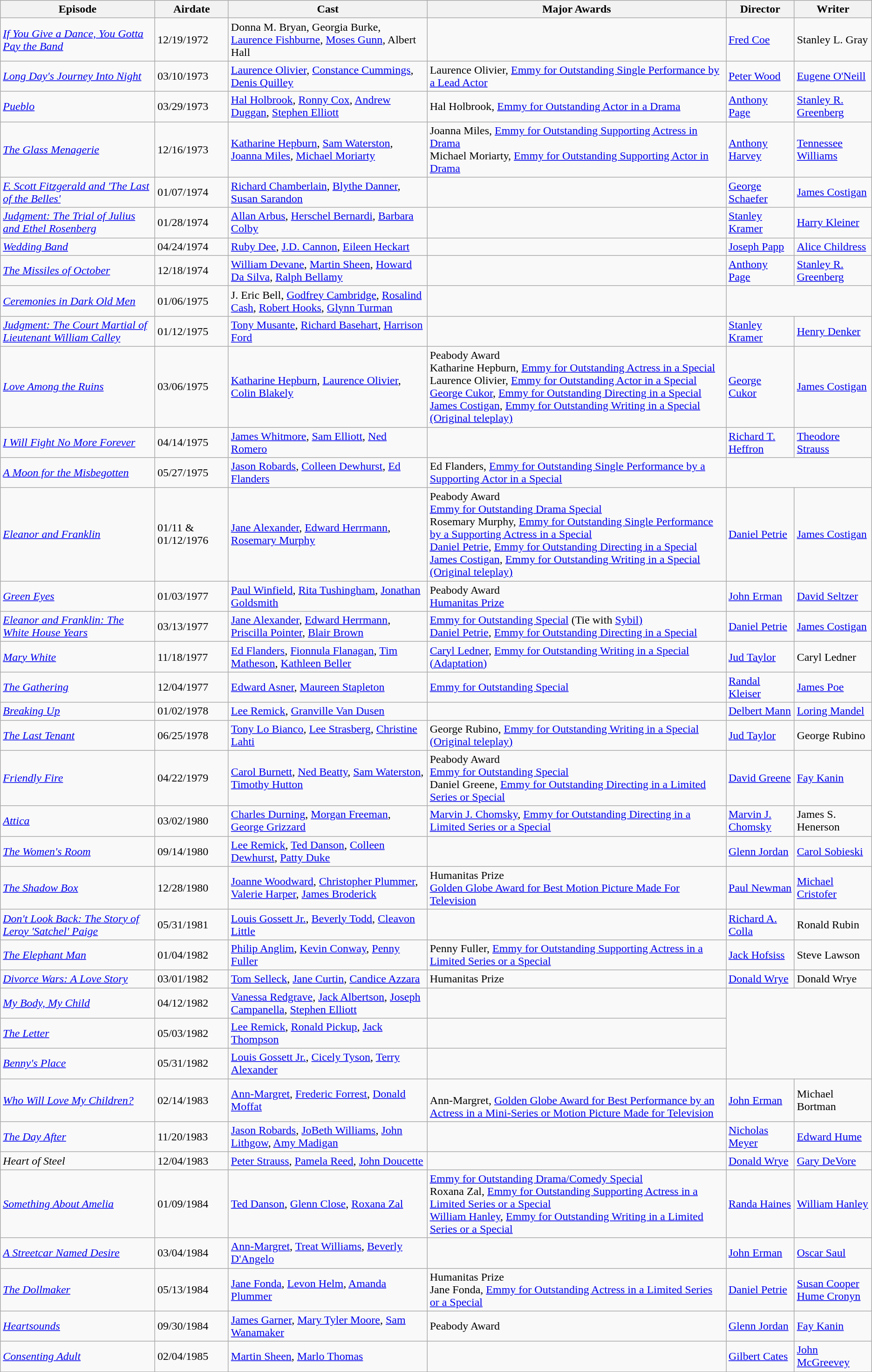<table class="wikitable">
<tr>
<th>Episode</th>
<th>Airdate</th>
<th>Cast</th>
<th>Major Awards</th>
<th>Director</th>
<th>Writer</th>
</tr>
<tr>
<td><em><a href='#'>If You Give a Dance, You Gotta Pay the Band</a></em></td>
<td>12/19/1972</td>
<td>Donna M. Bryan, Georgia Burke, <a href='#'>Laurence Fishburne</a>, <a href='#'>Moses Gunn</a>, Albert Hall</td>
<td></td>
<td><a href='#'>Fred Coe</a></td>
<td>Stanley L. Gray</td>
</tr>
<tr>
<td><em><a href='#'>Long Day's Journey Into Night</a></em></td>
<td>03/10/1973</td>
<td><a href='#'>Laurence Olivier</a>, <a href='#'>Constance Cummings</a>, <a href='#'>Denis Quilley</a></td>
<td>Laurence Olivier, <a href='#'>Emmy for Outstanding Single Performance by a Lead Actor</a></td>
<td><a href='#'>Peter Wood</a></td>
<td><a href='#'>Eugene O'Neill</a></td>
</tr>
<tr>
<td><em><a href='#'>Pueblo</a></em></td>
<td>03/29/1973</td>
<td><a href='#'>Hal Holbrook</a>, <a href='#'>Ronny Cox</a>, <a href='#'>Andrew Duggan</a>, <a href='#'>Stephen Elliott</a></td>
<td>Hal Holbrook, <a href='#'>Emmy for Outstanding Actor in a Drama</a></td>
<td><a href='#'>Anthony Page</a></td>
<td><a href='#'>Stanley R. Greenberg</a></td>
</tr>
<tr>
<td><em><a href='#'>The Glass Menagerie</a></em></td>
<td>12/16/1973</td>
<td><a href='#'>Katharine Hepburn</a>, <a href='#'>Sam Waterston</a>, <a href='#'>Joanna Miles</a>, <a href='#'>Michael Moriarty</a></td>
<td>Joanna Miles, <a href='#'>Emmy for Outstanding Supporting Actress in Drama</a><br>Michael Moriarty, <a href='#'>Emmy for Outstanding Supporting Actor in Drama</a></td>
<td><a href='#'>Anthony Harvey</a></td>
<td><a href='#'>Tennessee Williams</a></td>
</tr>
<tr>
<td><em><a href='#'>F. Scott Fitzgerald and 'The Last of the Belles'</a></em></td>
<td>01/07/1974</td>
<td><a href='#'>Richard Chamberlain</a>, <a href='#'>Blythe Danner</a>, <a href='#'>Susan Sarandon</a></td>
<td></td>
<td><a href='#'>George Schaefer</a></td>
<td><a href='#'>James Costigan</a></td>
</tr>
<tr>
<td><em><a href='#'>Judgment: The Trial of Julius and Ethel Rosenberg</a></em></td>
<td>01/28/1974</td>
<td><a href='#'>Allan Arbus</a>, <a href='#'>Herschel Bernardi</a>, <a href='#'>Barbara Colby</a></td>
<td></td>
<td><a href='#'>Stanley Kramer</a></td>
<td><a href='#'>Harry Kleiner</a></td>
</tr>
<tr>
<td><em><a href='#'>Wedding Band</a></em></td>
<td>04/24/1974</td>
<td><a href='#'>Ruby Dee</a>, <a href='#'>J.D. Cannon</a>, <a href='#'>Eileen Heckart</a></td>
<td></td>
<td><a href='#'>Joseph Papp</a></td>
<td><a href='#'>Alice Childress</a></td>
</tr>
<tr>
<td><em><a href='#'>The Missiles of October</a></em></td>
<td>12/18/1974</td>
<td><a href='#'>William Devane</a>, <a href='#'>Martin Sheen</a>, <a href='#'>Howard Da Silva</a>, <a href='#'>Ralph Bellamy</a></td>
<td></td>
<td><a href='#'>Anthony Page</a></td>
<td><a href='#'>Stanley R. Greenberg</a></td>
</tr>
<tr>
<td><em><a href='#'>Ceremonies in Dark Old Men</a></em></td>
<td>01/06/1975</td>
<td>J. Eric Bell, <a href='#'>Godfrey Cambridge</a>, <a href='#'>Rosalind Cash</a>, <a href='#'>Robert Hooks</a>, <a href='#'>Glynn Turman</a></td>
<td></td>
</tr>
<tr>
<td><em><a href='#'>Judgment: The Court Martial of Lieutenant William Calley</a></em></td>
<td>01/12/1975</td>
<td><a href='#'>Tony Musante</a>, <a href='#'>Richard Basehart</a>, <a href='#'>Harrison Ford</a></td>
<td></td>
<td><a href='#'>Stanley Kramer</a></td>
<td><a href='#'>Henry Denker</a></td>
</tr>
<tr>
<td><em><a href='#'>Love Among the Ruins</a></em></td>
<td>03/06/1975</td>
<td><a href='#'>Katharine Hepburn</a>, <a href='#'>Laurence Olivier</a>, <a href='#'>Colin Blakely</a></td>
<td>Peabody Award<br>Katharine Hepburn, <a href='#'>Emmy for Outstanding Actress in a Special</a><br>Laurence Olivier, <a href='#'>Emmy for Outstanding Actor in a Special</a><br><a href='#'>George Cukor</a>, <a href='#'>Emmy for Outstanding Directing in a Special</a><br><a href='#'>James Costigan</a>, <a href='#'>Emmy for Outstanding Writing in a Special (Original teleplay)</a></td>
<td><a href='#'>George Cukor</a></td>
<td><a href='#'>James Costigan</a></td>
</tr>
<tr>
<td><em><a href='#'>I Will Fight No More Forever</a></em></td>
<td>04/14/1975</td>
<td><a href='#'>James Whitmore</a>, <a href='#'>Sam Elliott</a>, <a href='#'>Ned Romero</a></td>
<td></td>
<td><a href='#'>Richard T. Heffron</a></td>
<td><a href='#'>Theodore Strauss</a></td>
</tr>
<tr>
<td><em><a href='#'>A Moon for the Misbegotten</a></em></td>
<td>05/27/1975</td>
<td><a href='#'>Jason Robards</a>, <a href='#'>Colleen Dewhurst</a>, <a href='#'>Ed Flanders</a></td>
<td>Ed Flanders, <a href='#'>Emmy for Outstanding Single Performance by a Supporting Actor in a Special</a></td>
</tr>
<tr>
<td><em><a href='#'>Eleanor and Franklin</a></em></td>
<td>01/11 & 01/12/1976</td>
<td><a href='#'>Jane Alexander</a>, <a href='#'>Edward Herrmann</a>, <a href='#'>Rosemary Murphy</a></td>
<td>Peabody Award<br><a href='#'>Emmy for Outstanding Drama Special</a><br>Rosemary Murphy, <a href='#'>Emmy for Outstanding Single Performance by a Supporting Actress in a Special</a><br><a href='#'>Daniel Petrie</a>, <a href='#'>Emmy for Outstanding Directing in a Special</a><br><a href='#'>James Costigan</a>, <a href='#'>Emmy for Outstanding Writing in a Special (Original teleplay)</a></td>
<td><a href='#'>Daniel Petrie</a></td>
<td><a href='#'>James Costigan</a></td>
</tr>
<tr>
<td><em><a href='#'>Green Eyes</a></em></td>
<td>01/03/1977</td>
<td><a href='#'>Paul Winfield</a>, <a href='#'>Rita Tushingham</a>, <a href='#'>Jonathan Goldsmith</a></td>
<td>Peabody Award<br><a href='#'>Humanitas Prize</a></td>
<td><a href='#'>John Erman</a></td>
<td><a href='#'>David Seltzer</a></td>
</tr>
<tr>
<td><em><a href='#'>Eleanor and Franklin: The White House Years</a></em></td>
<td>03/13/1977</td>
<td><a href='#'>Jane Alexander</a>, <a href='#'>Edward Herrmann</a>, <a href='#'>Priscilla Pointer</a>, <a href='#'>Blair Brown</a></td>
<td><a href='#'>Emmy for Outstanding Special</a> (Tie with <a href='#'>Sybil)</a><br><a href='#'>Daniel Petrie</a>, <a href='#'>Emmy for Outstanding Directing in a Special</a></td>
<td><a href='#'>Daniel Petrie</a></td>
<td><a href='#'>James Costigan</a></td>
</tr>
<tr>
<td><em><a href='#'>Mary White</a></em></td>
<td>11/18/1977</td>
<td><a href='#'>Ed Flanders</a>, <a href='#'>Fionnula Flanagan</a>, <a href='#'>Tim Matheson</a>, <a href='#'>Kathleen Beller</a></td>
<td><a href='#'>Caryl Ledner</a>, <a href='#'>Emmy for Outstanding Writing in a Special (Adaptation)</a></td>
<td><a href='#'>Jud Taylor</a></td>
<td>Caryl Ledner</td>
</tr>
<tr>
<td><em><a href='#'>The Gathering</a></em></td>
<td>12/04/1977</td>
<td><a href='#'>Edward Asner</a>, <a href='#'>Maureen Stapleton</a></td>
<td><a href='#'>Emmy for Outstanding Special</a></td>
<td><a href='#'>Randal Kleiser</a></td>
<td><a href='#'>James Poe</a></td>
</tr>
<tr>
<td><em><a href='#'>Breaking Up</a></em></td>
<td>01/02/1978</td>
<td><a href='#'>Lee Remick</a>, <a href='#'>Granville Van Dusen</a></td>
<td></td>
<td><a href='#'>Delbert Mann</a></td>
<td><a href='#'>Loring Mandel</a></td>
</tr>
<tr>
<td><em><a href='#'>The Last Tenant</a></em></td>
<td>06/25/1978</td>
<td><a href='#'>Tony Lo Bianco</a>, <a href='#'>Lee Strasberg</a>, <a href='#'>Christine Lahti</a></td>
<td>George Rubino, <a href='#'>Emmy for Outstanding Writing in a Special (Original teleplay)</a></td>
<td><a href='#'>Jud Taylor</a></td>
<td>George Rubino</td>
</tr>
<tr>
<td><em><a href='#'>Friendly Fire</a></em></td>
<td>04/22/1979</td>
<td><a href='#'>Carol Burnett</a>, <a href='#'>Ned Beatty</a>, <a href='#'>Sam Waterston</a>, <a href='#'>Timothy Hutton</a></td>
<td>Peabody Award<br><a href='#'>Emmy for Outstanding Special</a><br>Daniel Greene, <a href='#'>Emmy for Outstanding Directing in a Limited Series or Special</a></td>
<td><a href='#'>David Greene</a></td>
<td><a href='#'>Fay Kanin</a></td>
</tr>
<tr>
<td><em><a href='#'>Attica</a></em></td>
<td>03/02/1980</td>
<td><a href='#'>Charles Durning</a>, <a href='#'>Morgan Freeman</a>, <a href='#'>George Grizzard</a></td>
<td><a href='#'>Marvin J. Chomsky</a>, <a href='#'>Emmy for Outstanding Directing in a Limited Series or a Special</a></td>
<td><a href='#'>Marvin J. Chomsky</a></td>
<td>James S. Henerson</td>
</tr>
<tr>
<td><em><a href='#'>The Women's Room</a></em></td>
<td>09/14/1980</td>
<td><a href='#'>Lee Remick</a>, <a href='#'>Ted Danson</a>, <a href='#'>Colleen Dewhurst</a>, <a href='#'>Patty Duke</a></td>
<td></td>
<td><a href='#'>Glenn Jordan</a></td>
<td><a href='#'>Carol Sobieski</a></td>
</tr>
<tr>
<td><em><a href='#'>The Shadow Box</a></em></td>
<td>12/28/1980</td>
<td><a href='#'>Joanne Woodward</a>, <a href='#'>Christopher Plummer</a>, <a href='#'>Valerie Harper</a>, <a href='#'>James Broderick</a></td>
<td>Humanitas Prize<br><a href='#'>Golden Globe Award for Best Motion Picture Made For Television</a></td>
<td><a href='#'>Paul Newman</a></td>
<td><a href='#'>Michael Cristofer</a></td>
</tr>
<tr>
<td><em><a href='#'>Don't Look Back: The Story of Leroy 'Satchel' Paige</a></em></td>
<td>05/31/1981</td>
<td><a href='#'>Louis Gossett Jr.</a>, <a href='#'>Beverly Todd</a>, <a href='#'>Cleavon Little</a></td>
<td></td>
<td><a href='#'>Richard A. Colla</a></td>
<td>Ronald Rubin</td>
</tr>
<tr>
<td><em><a href='#'>The Elephant Man</a></em></td>
<td>01/04/1982</td>
<td><a href='#'>Philip Anglim</a>, <a href='#'>Kevin Conway</a>, <a href='#'>Penny Fuller</a></td>
<td>Penny Fuller, <a href='#'>Emmy for Outstanding Supporting Actress in a Limited Series or a Special</a></td>
<td><a href='#'>Jack Hofsiss</a></td>
<td>Steve Lawson</td>
</tr>
<tr>
<td><em><a href='#'>Divorce Wars: A Love Story</a></em></td>
<td>03/01/1982</td>
<td><a href='#'>Tom Selleck</a>, <a href='#'>Jane Curtin</a>, <a href='#'>Candice Azzara</a></td>
<td>Humanitas Prize</td>
<td><a href='#'>Donald Wrye</a></td>
<td>Donald Wrye</td>
</tr>
<tr>
<td><em><a href='#'>My Body, My Child</a></em></td>
<td>04/12/1982</td>
<td><a href='#'>Vanessa Redgrave</a>, <a href='#'>Jack Albertson</a>, <a href='#'>Joseph Campanella</a>, <a href='#'>Stephen Elliott</a></td>
<td></td>
</tr>
<tr>
<td><em><a href='#'>The Letter</a> </em></td>
<td>05/03/1982</td>
<td><a href='#'>Lee Remick</a>, <a href='#'>Ronald Pickup</a>, <a href='#'>Jack Thompson</a></td>
<td></td>
</tr>
<tr>
<td><em><a href='#'>Benny's Place</a></em></td>
<td>05/31/1982</td>
<td><a href='#'>Louis Gossett Jr.</a>, <a href='#'>Cicely Tyson</a>, <a href='#'>Terry Alexander</a></td>
<td></td>
</tr>
<tr>
<td><em><a href='#'>Who Will Love My Children?</a></em></td>
<td>02/14/1983</td>
<td><a href='#'>Ann-Margret</a>, <a href='#'>Frederic Forrest</a>, <a href='#'>Donald Moffat</a></td>
<td><br>Ann-Margret, <a href='#'>Golden Globe Award for Best Performance by an Actress in a Mini-Series or Motion Picture Made for Television</a></td>
<td><a href='#'>John Erman</a></td>
<td>Michael Bortman</td>
</tr>
<tr>
<td><em><a href='#'>The Day After</a></em></td>
<td>11/20/1983</td>
<td><a href='#'>Jason Robards</a>, <a href='#'>JoBeth Williams</a>, <a href='#'>John Lithgow</a>, <a href='#'>Amy Madigan</a></td>
<td></td>
<td><a href='#'>Nicholas Meyer</a></td>
<td><a href='#'>Edward Hume</a></td>
</tr>
<tr>
<td><em>Heart of Steel</em></td>
<td>12/04/1983</td>
<td><a href='#'>Peter Strauss</a>, <a href='#'>Pamela Reed</a>, <a href='#'>John Doucette</a></td>
<td></td>
<td><a href='#'>Donald Wrye</a></td>
<td><a href='#'>Gary DeVore</a></td>
</tr>
<tr>
<td><em><a href='#'>Something About Amelia</a></em></td>
<td>01/09/1984</td>
<td><a href='#'>Ted Danson</a>, <a href='#'>Glenn Close</a>, <a href='#'>Roxana Zal</a></td>
<td><a href='#'>Emmy for Outstanding Drama/Comedy Special</a><br>Roxana Zal, <a href='#'>Emmy for Outstanding Supporting Actress in a Limited Series or a Special</a><br><a href='#'>William Hanley</a>, <a href='#'>Emmy for Outstanding Writing in a Limited Series or a Special</a></td>
<td><a href='#'>Randa Haines</a></td>
<td><a href='#'>William Hanley</a></td>
</tr>
<tr>
<td><em><a href='#'>A Streetcar Named Desire</a></em></td>
<td>03/04/1984</td>
<td><a href='#'>Ann-Margret</a>, <a href='#'>Treat Williams</a>, <a href='#'>Beverly D'Angelo</a></td>
<td></td>
<td><a href='#'>John Erman</a></td>
<td><a href='#'>Oscar Saul</a></td>
</tr>
<tr>
<td><em><a href='#'>The Dollmaker</a></em></td>
<td>05/13/1984</td>
<td><a href='#'>Jane Fonda</a>, <a href='#'>Levon Helm</a>, <a href='#'>Amanda Plummer</a></td>
<td>Humanitas Prize<br>Jane Fonda, <a href='#'>Emmy for Outstanding Actress in a Limited Series or a Special</a></td>
<td><a href='#'>Daniel Petrie</a></td>
<td><a href='#'>Susan Cooper</a><br><a href='#'>Hume Cronyn</a></td>
</tr>
<tr>
<td><em><a href='#'>Heartsounds</a></em></td>
<td>09/30/1984</td>
<td><a href='#'>James Garner</a>, <a href='#'>Mary Tyler Moore</a>, <a href='#'>Sam Wanamaker</a></td>
<td>Peabody Award</td>
<td><a href='#'>Glenn Jordan</a></td>
<td><a href='#'>Fay Kanin</a></td>
</tr>
<tr>
<td><em><a href='#'>Consenting Adult</a></em></td>
<td>02/04/1985</td>
<td><a href='#'>Martin Sheen</a>, <a href='#'>Marlo Thomas</a></td>
<td></td>
<td><a href='#'>Gilbert Cates</a></td>
<td><a href='#'>John McGreevey</a></td>
</tr>
<tr>
</tr>
</table>
